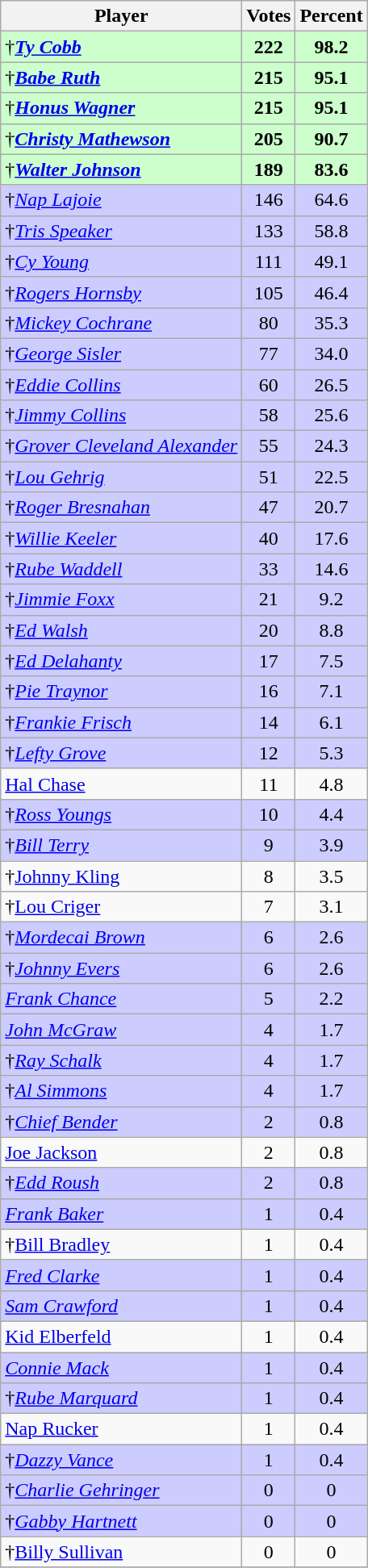<table class="wikitable">
<tr>
<th>Player</th>
<th>Votes</th>
<th>Percent</th>
</tr>
<tr bgcolor="#ccffcc">
<td>†<strong><em><a href='#'>Ty Cobb</a></em></strong></td>
<td align=center><strong>222</strong></td>
<td align=center><strong>98.2</strong></td>
</tr>
<tr bgcolor="#ccffcc">
<td>†<strong><em><a href='#'>Babe Ruth</a></em></strong></td>
<td align=center><strong>215</strong></td>
<td align=center><strong>95.1</strong></td>
</tr>
<tr bgcolor="#ccffcc">
<td>†<strong><em><a href='#'>Honus Wagner</a></em></strong></td>
<td align=center><strong>215</strong></td>
<td align=center><strong>95.1</strong></td>
</tr>
<tr bgcolor="#ccffcc">
<td>†<strong><em><a href='#'>Christy Mathewson</a></em></strong></td>
<td align=center><strong>205</strong></td>
<td align=center><strong>90.7</strong></td>
</tr>
<tr bgcolor="#ccffcc">
<td>†<strong><em><a href='#'>Walter Johnson</a></em></strong></td>
<td align=center><strong>189</strong></td>
<td align=center><strong>83.6</strong></td>
</tr>
<tr bgcolor="#ccccff">
<td>†<em><a href='#'>Nap Lajoie</a></em></td>
<td align=center>146</td>
<td align=center>64.6</td>
</tr>
<tr bgcolor="#ccccff">
<td>†<em><a href='#'>Tris Speaker</a></em></td>
<td align=center>133</td>
<td align=center>58.8</td>
</tr>
<tr bgcolor="#ccccff">
<td>†<em><a href='#'>Cy Young</a></em></td>
<td align=center>111</td>
<td align=center>49.1</td>
</tr>
<tr bgcolor="#ccccff">
<td>†<em><a href='#'>Rogers Hornsby</a></em></td>
<td align=center>105</td>
<td align=center>46.4</td>
</tr>
<tr bgcolor="#ccccff">
<td>†<em><a href='#'>Mickey Cochrane</a></em></td>
<td align=center>80</td>
<td align=center>35.3</td>
</tr>
<tr bgcolor="#ccccff">
<td>†<em><a href='#'>George Sisler</a></em></td>
<td align=center>77</td>
<td align=center>34.0</td>
</tr>
<tr bgcolor="#ccccff">
<td>†<em><a href='#'>Eddie Collins</a></em></td>
<td align=center>60</td>
<td align=center>26.5</td>
</tr>
<tr bgcolor="#ccccff">
<td>†<em><a href='#'>Jimmy Collins</a></em></td>
<td align=center>58</td>
<td align=center>25.6</td>
</tr>
<tr bgcolor="#ccccff">
<td>†<em><a href='#'>Grover Cleveland Alexander</a></em></td>
<td align=center>55</td>
<td align=center>24.3</td>
</tr>
<tr bgcolor="#ccccff">
<td>†<em><a href='#'>Lou Gehrig</a></em></td>
<td align=center>51</td>
<td align=center>22.5</td>
</tr>
<tr bgcolor="#ccccff">
<td>†<em><a href='#'>Roger Bresnahan</a></em></td>
<td align=center>47</td>
<td align=center>20.7</td>
</tr>
<tr bgcolor="#ccccff">
<td>†<em><a href='#'>Willie Keeler</a></em></td>
<td align=center>40</td>
<td align=center>17.6</td>
</tr>
<tr bgcolor="#ccccff">
<td>†<em><a href='#'>Rube Waddell</a></em></td>
<td align=center>33</td>
<td align=center>14.6</td>
</tr>
<tr bgcolor="#ccccff">
<td>†<em><a href='#'>Jimmie Foxx</a></em></td>
<td align=center>21</td>
<td align=center>9.2</td>
</tr>
<tr bgcolor="#ccccff">
<td>†<em><a href='#'>Ed Walsh</a></em></td>
<td align=center>20</td>
<td align=center>8.8</td>
</tr>
<tr bgcolor="#ccccff">
<td>†<em><a href='#'>Ed Delahanty</a></em></td>
<td align=center>17</td>
<td align=center>7.5</td>
</tr>
<tr bgcolor="#ccccff">
<td>†<em><a href='#'>Pie Traynor</a></em></td>
<td align=center>16</td>
<td align=center>7.1</td>
</tr>
<tr bgcolor="#ccccff">
<td>†<em><a href='#'>Frankie Frisch</a></em></td>
<td align=center>14</td>
<td align=center>6.1</td>
</tr>
<tr bgcolor="#ccccff">
<td>†<em><a href='#'>Lefty Grove</a></em></td>
<td align=center>12</td>
<td align=center>5.3</td>
</tr>
<tr>
<td><a href='#'>Hal Chase</a></td>
<td align=center>11</td>
<td align=center>4.8</td>
</tr>
<tr bgcolor="#ccccff">
<td>†<em><a href='#'>Ross Youngs</a></em></td>
<td align=center>10</td>
<td align=center>4.4</td>
</tr>
<tr bgcolor="#ccccff">
<td>†<em><a href='#'>Bill Terry</a></em></td>
<td align=center>9</td>
<td align=center>3.9</td>
</tr>
<tr>
<td>†<a href='#'>Johnny Kling</a></td>
<td align=center>8</td>
<td align=center>3.5</td>
</tr>
<tr>
<td>†<a href='#'>Lou Criger</a></td>
<td align=center>7</td>
<td align=center>3.1</td>
</tr>
<tr bgcolor="#ccccff">
<td>†<em><a href='#'>Mordecai Brown</a></em></td>
<td align=center>6</td>
<td align=center>2.6</td>
</tr>
<tr bgcolor="#ccccff">
<td>†<em><a href='#'>Johnny Evers</a></em></td>
<td align=center>6</td>
<td align=center>2.6</td>
</tr>
<tr bgcolor="#ccccff">
<td><em><a href='#'>Frank Chance</a></em></td>
<td align=center>5</td>
<td align=center>2.2</td>
</tr>
<tr bgcolor="#ccccff">
<td><em><a href='#'>John McGraw</a></em></td>
<td align=center>4</td>
<td align=center>1.7</td>
</tr>
<tr bgcolor="#ccccff">
<td>†<em><a href='#'>Ray Schalk</a></em></td>
<td align=center>4</td>
<td align=center>1.7</td>
</tr>
<tr bgcolor="#ccccff">
<td>†<em><a href='#'>Al Simmons</a></em></td>
<td align=center>4</td>
<td align=center>1.7</td>
</tr>
<tr bgcolor="#ccccff">
<td>†<em><a href='#'>Chief Bender</a></em></td>
<td align=center>2</td>
<td align=center>0.8</td>
</tr>
<tr>
<td><a href='#'>Joe Jackson</a></td>
<td align=center>2</td>
<td align=center>0.8</td>
</tr>
<tr bgcolor="#ccccff">
<td>†<em><a href='#'>Edd Roush</a></em></td>
<td align=center>2</td>
<td align=center>0.8</td>
</tr>
<tr bgcolor="#ccccff">
<td><em><a href='#'>Frank Baker</a></em></td>
<td align=center>1</td>
<td align=center>0.4</td>
</tr>
<tr>
<td>†<a href='#'>Bill Bradley</a></td>
<td align=center>1</td>
<td align=center>0.4</td>
</tr>
<tr bgcolor="#ccccff">
<td><em><a href='#'>Fred Clarke</a></em></td>
<td align=center>1</td>
<td align=center>0.4</td>
</tr>
<tr bgcolor="#ccccff">
<td><em><a href='#'>Sam Crawford</a></em></td>
<td align=center>1</td>
<td align=center>0.4</td>
</tr>
<tr>
<td><a href='#'>Kid Elberfeld</a></td>
<td align=center>1</td>
<td align=center>0.4</td>
</tr>
<tr bgcolor="#ccccff">
<td><em><a href='#'>Connie Mack</a></em></td>
<td align=center>1</td>
<td align=center>0.4</td>
</tr>
<tr bgcolor="#ccccff">
<td>†<em><a href='#'>Rube Marquard</a></em></td>
<td align=center>1</td>
<td align=center>0.4</td>
</tr>
<tr>
<td><a href='#'>Nap Rucker</a></td>
<td align=center>1</td>
<td align=center>0.4</td>
</tr>
<tr bgcolor="#ccccff">
<td>†<em><a href='#'>Dazzy Vance</a></em></td>
<td align=center>1</td>
<td align=center>0.4</td>
</tr>
<tr bgcolor="#ccccff">
<td>†<em><a href='#'>Charlie Gehringer</a></em></td>
<td align=center>0</td>
<td align=center>0</td>
</tr>
<tr bgcolor="#ccccff">
<td>†<em><a href='#'>Gabby Hartnett</a></em></td>
<td align=center>0</td>
<td align=center>0</td>
</tr>
<tr>
<td>†<a href='#'>Billy Sullivan</a></td>
<td align=center>0</td>
<td align=center>0</td>
</tr>
<tr>
</tr>
</table>
